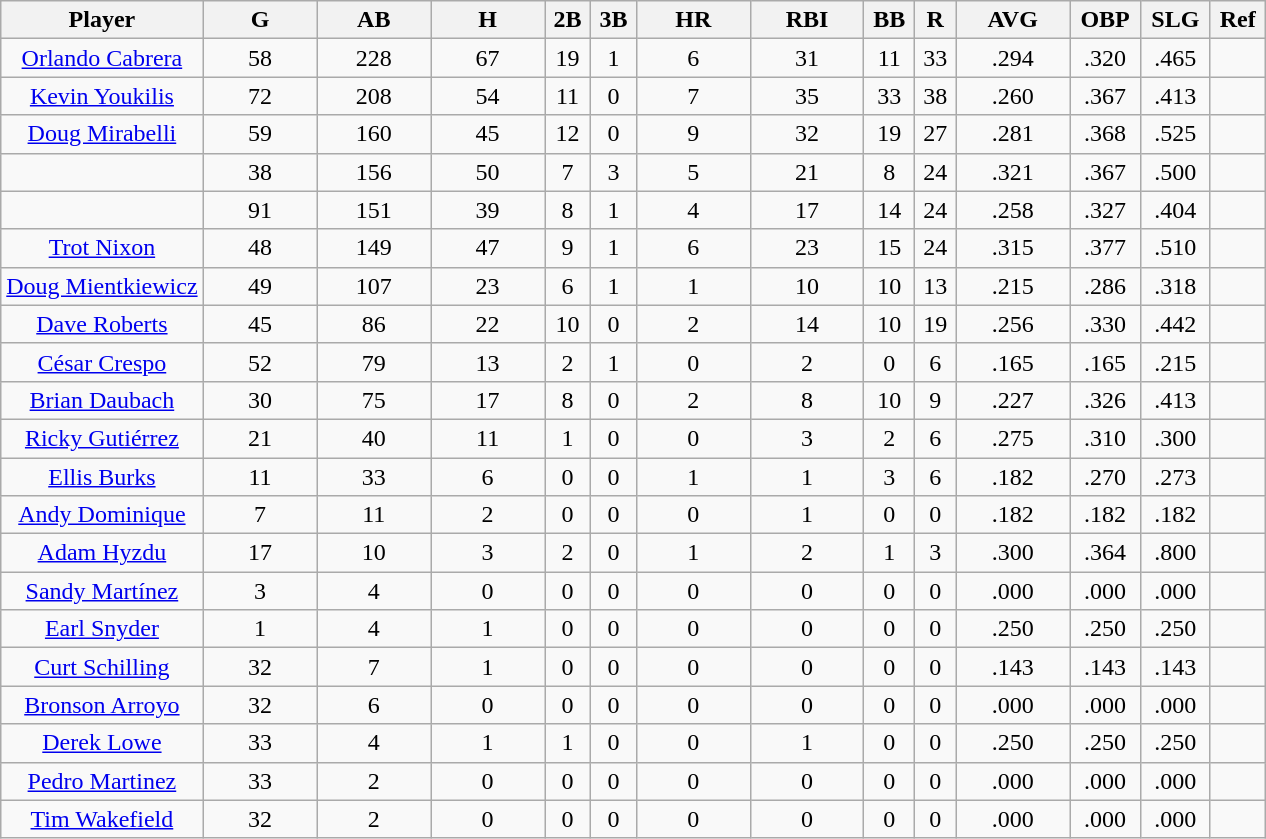<table class="wikitable sortable">
<tr>
<th bgcolor="#DDDDFF" width="16%">Player</th>
<th bgcolor="#DDDDFF" width="9%">G</th>
<th bgcolor="#DDDDFF" width="9%">AB</th>
<th bgcolor="#DDDDFF" width="9%">H</th>
<th>2B</th>
<th>3B</th>
<th bgcolor="#DDDDFF" width="9%">HR</th>
<th bgcolor="#DDDDFF" width="9%">RBI</th>
<th>BB</th>
<th>R</th>
<th bgcolor="#DDDDFF" width="9%">AVG</th>
<th>OBP</th>
<th>SLG</th>
<th>Ref</th>
</tr>
<tr align="center">
<td><a href='#'>Orlando Cabrera</a></td>
<td>58</td>
<td>228</td>
<td>67</td>
<td>19</td>
<td>1</td>
<td>6</td>
<td>31</td>
<td>11</td>
<td>33</td>
<td>.294</td>
<td>.320</td>
<td>.465</td>
<td></td>
</tr>
<tr align="center">
<td><a href='#'>Kevin Youkilis</a></td>
<td>72</td>
<td>208</td>
<td>54</td>
<td>11</td>
<td>0</td>
<td>7</td>
<td>35</td>
<td>33</td>
<td>38</td>
<td>.260</td>
<td>.367</td>
<td>.413</td>
<td></td>
</tr>
<tr align="center">
<td><a href='#'>Doug Mirabelli</a></td>
<td>59</td>
<td>160</td>
<td>45</td>
<td>12</td>
<td>0</td>
<td>9</td>
<td>32</td>
<td>19</td>
<td>27</td>
<td>.281</td>
<td>.368</td>
<td>.525</td>
<td></td>
</tr>
<tr align="center">
<td></td>
<td>38</td>
<td>156</td>
<td>50</td>
<td>7</td>
<td>3</td>
<td>5</td>
<td>21</td>
<td>8</td>
<td>24</td>
<td>.321</td>
<td>.367</td>
<td>.500</td>
<td></td>
</tr>
<tr align="center">
<td></td>
<td>91</td>
<td>151</td>
<td>39</td>
<td>8</td>
<td>1</td>
<td>4</td>
<td>17</td>
<td>14</td>
<td>24</td>
<td>.258</td>
<td>.327</td>
<td>.404</td>
<td></td>
</tr>
<tr align="center">
<td><a href='#'>Trot Nixon</a></td>
<td>48</td>
<td>149</td>
<td>47</td>
<td>9</td>
<td>1</td>
<td>6</td>
<td>23</td>
<td>15</td>
<td>24</td>
<td>.315</td>
<td>.377</td>
<td>.510</td>
<td></td>
</tr>
<tr align="center">
<td><a href='#'>Doug Mientkiewicz</a></td>
<td>49</td>
<td>107</td>
<td>23</td>
<td>6</td>
<td>1</td>
<td>1</td>
<td>10</td>
<td>10</td>
<td>13</td>
<td>.215</td>
<td>.286</td>
<td>.318</td>
<td></td>
</tr>
<tr align="center">
<td><a href='#'>Dave Roberts</a></td>
<td>45</td>
<td>86</td>
<td>22</td>
<td>10</td>
<td>0</td>
<td>2</td>
<td>14</td>
<td>10</td>
<td>19</td>
<td>.256</td>
<td>.330</td>
<td>.442</td>
<td></td>
</tr>
<tr align="center">
<td><a href='#'>César Crespo</a></td>
<td>52</td>
<td>79</td>
<td>13</td>
<td>2</td>
<td>1</td>
<td>0</td>
<td>2</td>
<td>0</td>
<td>6</td>
<td>.165</td>
<td>.165</td>
<td>.215</td>
<td></td>
</tr>
<tr align="center">
<td><a href='#'>Brian Daubach</a></td>
<td>30</td>
<td>75</td>
<td>17</td>
<td>8</td>
<td>0</td>
<td>2</td>
<td>8</td>
<td>10</td>
<td>9</td>
<td>.227</td>
<td>.326</td>
<td>.413</td>
<td></td>
</tr>
<tr align="center">
<td><a href='#'>Ricky Gutiérrez</a></td>
<td>21</td>
<td>40</td>
<td>11</td>
<td>1</td>
<td>0</td>
<td>0</td>
<td>3</td>
<td>2</td>
<td>6</td>
<td>.275</td>
<td>.310</td>
<td>.300</td>
<td></td>
</tr>
<tr align="center">
<td><a href='#'>Ellis Burks</a></td>
<td>11</td>
<td>33</td>
<td>6</td>
<td>0</td>
<td>0</td>
<td>1</td>
<td>1</td>
<td>3</td>
<td>6</td>
<td>.182</td>
<td>.270</td>
<td>.273</td>
<td></td>
</tr>
<tr align="center">
<td><a href='#'>Andy Dominique</a></td>
<td>7</td>
<td>11</td>
<td>2</td>
<td>0</td>
<td>0</td>
<td>0</td>
<td>1</td>
<td>0</td>
<td>0</td>
<td>.182</td>
<td>.182</td>
<td>.182</td>
<td></td>
</tr>
<tr align="center">
<td><a href='#'>Adam Hyzdu</a></td>
<td>17</td>
<td>10</td>
<td>3</td>
<td>2</td>
<td>0</td>
<td>1</td>
<td>2</td>
<td>1</td>
<td>3</td>
<td>.300</td>
<td>.364</td>
<td>.800</td>
<td></td>
</tr>
<tr align="center">
<td><a href='#'>Sandy Martínez</a></td>
<td>3</td>
<td>4</td>
<td>0</td>
<td>0</td>
<td>0</td>
<td>0</td>
<td>0</td>
<td>0</td>
<td>0</td>
<td>.000</td>
<td>.000</td>
<td>.000</td>
<td></td>
</tr>
<tr align="center">
<td><a href='#'>Earl Snyder</a></td>
<td>1</td>
<td>4</td>
<td>1</td>
<td>0</td>
<td>0</td>
<td>0</td>
<td>0</td>
<td>0</td>
<td>0</td>
<td>.250</td>
<td>.250</td>
<td>.250</td>
<td></td>
</tr>
<tr align="center">
<td><a href='#'>Curt Schilling</a></td>
<td>32</td>
<td>7</td>
<td>1</td>
<td>0</td>
<td>0</td>
<td>0</td>
<td>0</td>
<td>0</td>
<td>0</td>
<td>.143</td>
<td>.143</td>
<td>.143</td>
<td></td>
</tr>
<tr align="center">
<td><a href='#'>Bronson Arroyo</a></td>
<td>32</td>
<td>6</td>
<td>0</td>
<td>0</td>
<td>0</td>
<td>0</td>
<td>0</td>
<td>0</td>
<td>0</td>
<td>.000</td>
<td>.000</td>
<td>.000</td>
<td></td>
</tr>
<tr align="center">
<td><a href='#'>Derek Lowe</a></td>
<td>33</td>
<td>4</td>
<td>1</td>
<td>1</td>
<td>0</td>
<td>0</td>
<td>1</td>
<td>0</td>
<td>0</td>
<td>.250</td>
<td>.250</td>
<td>.250</td>
<td></td>
</tr>
<tr align="center">
<td><a href='#'>Pedro Martinez</a></td>
<td>33</td>
<td>2</td>
<td>0</td>
<td>0</td>
<td>0</td>
<td>0</td>
<td>0</td>
<td>0</td>
<td>0</td>
<td>.000</td>
<td>.000</td>
<td>.000</td>
<td></td>
</tr>
<tr align="center">
<td><a href='#'>Tim Wakefield</a></td>
<td>32</td>
<td>2</td>
<td>0</td>
<td>0</td>
<td>0</td>
<td>0</td>
<td>0</td>
<td>0</td>
<td>0</td>
<td>.000</td>
<td>.000</td>
<td>.000</td>
<td></td>
</tr>
</table>
